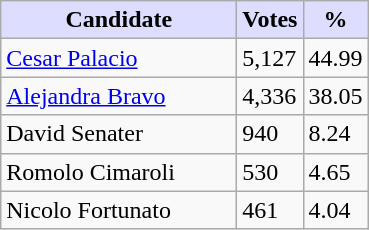<table class="wikitable">
<tr>
<th style="background:#ddf; width:150px;">Candidate</th>
<th style="background:#ddf;">Votes</th>
<th style="background:#ddf;">%</th>
</tr>
<tr>
<td><a href='#'>Cesar Palacio</a></td>
<td>5,127</td>
<td>44.99</td>
</tr>
<tr>
<td><a href='#'>Alejandra Bravo</a></td>
<td>4,336</td>
<td>38.05</td>
</tr>
<tr>
<td>David Senater</td>
<td>940</td>
<td>8.24</td>
</tr>
<tr>
<td>Romolo Cimaroli</td>
<td>530</td>
<td>4.65</td>
</tr>
<tr>
<td>Nicolo Fortunato</td>
<td>461</td>
<td>4.04</td>
</tr>
</table>
